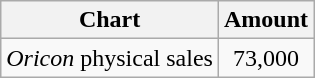<table class="wikitable">
<tr>
<th>Chart</th>
<th>Amount</th>
</tr>
<tr>
<td><em>Oricon</em> physical sales</td>
<td align="center">73,000</td>
</tr>
</table>
